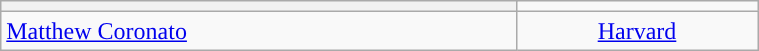<table class="wikitable" width=40%>
<tr>
<th><a href='#'></a></th>
</tr>
<tr>
<td colspan=2><a href='#'>Matthew Coronato</a></td>
<td align=center><a href='#'>Harvard</a></td>
</tr>
</table>
